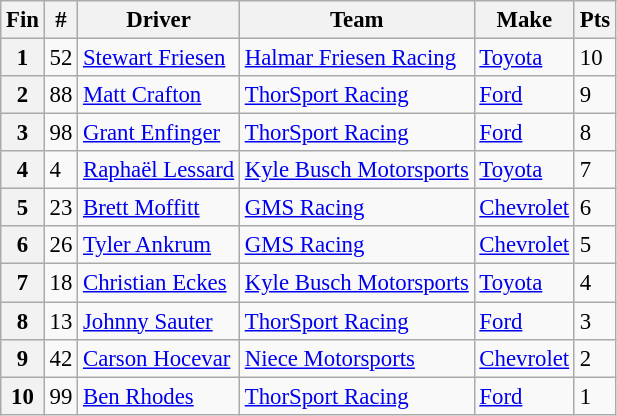<table class="wikitable" style="font-size:95%">
<tr>
<th>Fin</th>
<th>#</th>
<th>Driver</th>
<th>Team</th>
<th>Make</th>
<th>Pts</th>
</tr>
<tr>
<th>1</th>
<td>52</td>
<td><a href='#'>Stewart Friesen</a></td>
<td><a href='#'>Halmar Friesen Racing</a></td>
<td><a href='#'>Toyota</a></td>
<td>10</td>
</tr>
<tr>
<th>2</th>
<td>88</td>
<td><a href='#'>Matt Crafton</a></td>
<td><a href='#'>ThorSport Racing</a></td>
<td><a href='#'>Ford</a></td>
<td>9</td>
</tr>
<tr>
<th>3</th>
<td>98</td>
<td><a href='#'>Grant Enfinger</a></td>
<td><a href='#'>ThorSport Racing</a></td>
<td><a href='#'>Ford</a></td>
<td>8</td>
</tr>
<tr>
<th>4</th>
<td>4</td>
<td><a href='#'>Raphaël Lessard</a></td>
<td><a href='#'>Kyle Busch Motorsports</a></td>
<td><a href='#'>Toyota</a></td>
<td>7</td>
</tr>
<tr>
<th>5</th>
<td>23</td>
<td><a href='#'>Brett Moffitt</a></td>
<td><a href='#'>GMS Racing</a></td>
<td><a href='#'>Chevrolet</a></td>
<td>6</td>
</tr>
<tr>
<th>6</th>
<td>26</td>
<td><a href='#'>Tyler Ankrum</a></td>
<td><a href='#'>GMS Racing</a></td>
<td><a href='#'>Chevrolet</a></td>
<td>5</td>
</tr>
<tr>
<th>7</th>
<td>18</td>
<td><a href='#'>Christian Eckes</a></td>
<td><a href='#'>Kyle Busch Motorsports</a></td>
<td><a href='#'>Toyota</a></td>
<td>4</td>
</tr>
<tr>
<th>8</th>
<td>13</td>
<td><a href='#'>Johnny Sauter</a></td>
<td><a href='#'>ThorSport Racing</a></td>
<td><a href='#'>Ford</a></td>
<td>3</td>
</tr>
<tr>
<th>9</th>
<td>42</td>
<td><a href='#'>Carson Hocevar</a></td>
<td><a href='#'>Niece Motorsports</a></td>
<td><a href='#'>Chevrolet</a></td>
<td>2</td>
</tr>
<tr>
<th>10</th>
<td>99</td>
<td><a href='#'>Ben Rhodes</a></td>
<td><a href='#'>ThorSport Racing</a></td>
<td><a href='#'>Ford</a></td>
<td>1</td>
</tr>
</table>
